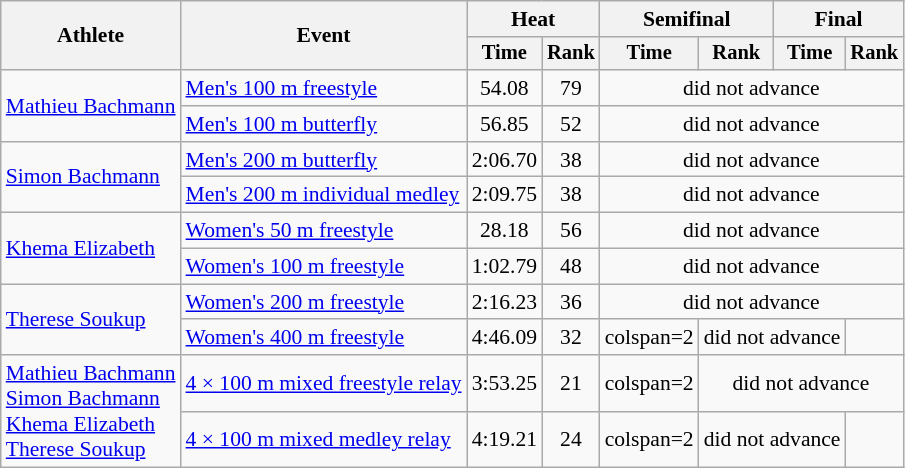<table class=wikitable style="font-size:90%">
<tr>
<th rowspan="2">Athlete</th>
<th rowspan="2">Event</th>
<th colspan="2">Heat</th>
<th colspan="2">Semifinal</th>
<th colspan="2">Final</th>
</tr>
<tr style="font-size:95%">
<th>Time</th>
<th>Rank</th>
<th>Time</th>
<th>Rank</th>
<th>Time</th>
<th>Rank</th>
</tr>
<tr align=center>
<td align=left rowspan=2><a href='#'>Mathieu Bachmann</a></td>
<td align=left><a href='#'>Men's 100 m freestyle</a></td>
<td>54.08</td>
<td>79</td>
<td colspan=4>did not advance</td>
</tr>
<tr align=center>
<td align=left><a href='#'>Men's 100 m butterfly</a></td>
<td>56.85</td>
<td>52</td>
<td colspan=4>did not advance</td>
</tr>
<tr align=center>
<td align=left rowspan=2><a href='#'>Simon Bachmann</a></td>
<td align=left><a href='#'>Men's 200 m butterfly</a></td>
<td>2:06.70</td>
<td>38</td>
<td colspan=4>did not advance</td>
</tr>
<tr align=center>
<td align=left><a href='#'>Men's 200 m individual medley</a></td>
<td>2:09.75</td>
<td>38</td>
<td colspan=4>did not advance</td>
</tr>
<tr align=center>
<td align=left rowspan=2><a href='#'>Khema Elizabeth</a></td>
<td align=left><a href='#'>Women's 50 m freestyle</a></td>
<td>28.18</td>
<td>56</td>
<td colspan=4>did not advance</td>
</tr>
<tr align=center>
<td align=left><a href='#'>Women's 100 m freestyle</a></td>
<td>1:02.79</td>
<td>48</td>
<td colspan=4>did not advance</td>
</tr>
<tr align=center>
<td align=left rowspan=2><a href='#'>Therese Soukup</a></td>
<td align=left><a href='#'>Women's 200 m freestyle</a></td>
<td>2:16.23</td>
<td>36</td>
<td colspan=4>did not advance</td>
</tr>
<tr align=center>
<td align=left><a href='#'>Women's 400 m freestyle</a></td>
<td>4:46.09</td>
<td>32</td>
<td>colspan=2</td>
<td colspan=2>did not advance</td>
</tr>
<tr align=center>
<td align=left rowspan=2><a href='#'>Mathieu Bachmann</a><br><a href='#'>Simon Bachmann</a><br><a href='#'>Khema Elizabeth</a><br><a href='#'>Therese Soukup</a></td>
<td align=left><a href='#'>4 × 100 m mixed freestyle relay</a></td>
<td>3:53.25</td>
<td>21</td>
<td>colspan=2</td>
<td colspan=4>did not advance</td>
</tr>
<tr align=center>
<td align=left><a href='#'>4 × 100 m mixed medley relay</a></td>
<td>4:19.21</td>
<td>24</td>
<td>colspan=2</td>
<td colspan=2>did not advance</td>
</tr>
</table>
